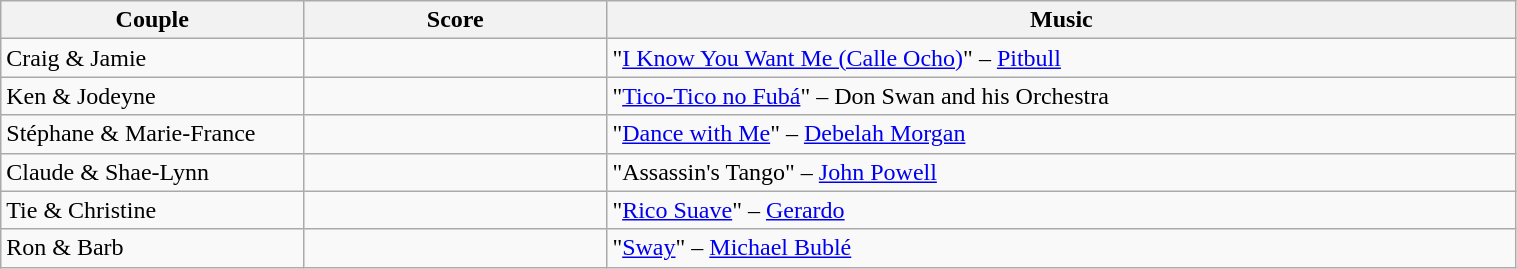<table class="wikitable" style="width:80%;">
<tr>
<th style="width:20%;">Couple</th>
<th style="width:20%;">Score</th>
<th style="width:60%;">Music</th>
</tr>
<tr>
<td>Craig & Jamie</td>
<td></td>
<td>"<a href='#'>I Know You Want Me (Calle Ocho)</a>" – <a href='#'>Pitbull</a></td>
</tr>
<tr>
<td>Ken & Jodeyne</td>
<td></td>
<td>"<a href='#'>Tico-Tico no Fubá</a>" – Don Swan and his Orchestra</td>
</tr>
<tr>
<td>Stéphane & Marie-France</td>
<td></td>
<td>"<a href='#'>Dance with Me</a>" – <a href='#'>Debelah Morgan</a></td>
</tr>
<tr>
<td>Claude & Shae-Lynn</td>
<td></td>
<td>"Assassin's Tango" – <a href='#'>John Powell</a></td>
</tr>
<tr>
<td>Tie & Christine</td>
<td></td>
<td>"<a href='#'>Rico Suave</a>" – <a href='#'>Gerardo</a></td>
</tr>
<tr>
<td>Ron & Barb</td>
<td></td>
<td>"<a href='#'>Sway</a>" – <a href='#'>Michael Bublé</a></td>
</tr>
</table>
